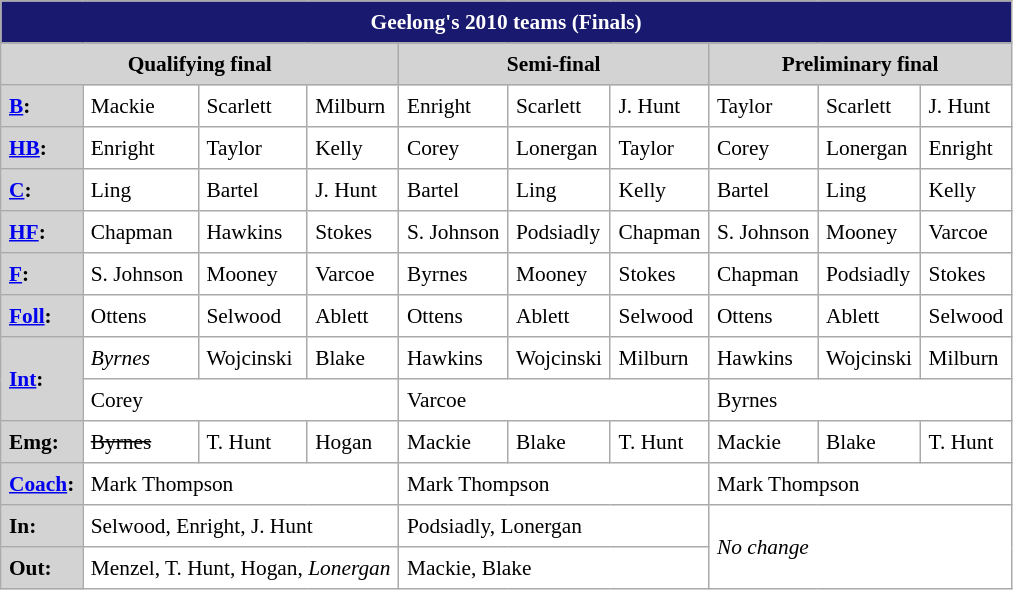<table border="1" cellpadding="5" cellspacing="2" style="margin:auto; margin:1em 1em 1em 0; border:1px #aaa solid; border-collapse:collapse; font-size:89%;">
<tr>
<td colspan="10;"  style="background:#191970; color:white; text-align:center;"><strong>Geelong's 2010 teams (Finals)</strong></td>
</tr>
<tr>
<td colspan="4;"  style="background:#d3d3d3; text-align:center;"><strong>Qualifying final</strong></td>
<td colspan="3;"  style="background:#d3d3d3; text-align:center;"><strong>Semi-final</strong></td>
<td colspan="3;"  style="background:#d3d3d3; text-align:center;"><strong>Preliminary final</strong></td>
</tr>
<tr>
<td style="background:#d3d3d3;"><strong><a href='#'>B</a>:</strong></td>
<td>Mackie</td>
<td>Scarlett</td>
<td>Milburn</td>
<td>Enright</td>
<td>Scarlett</td>
<td>J. Hunt</td>
<td>Taylor</td>
<td>Scarlett</td>
<td>J. Hunt</td>
</tr>
<tr>
<td style="background:#d3d3d3;"><strong><a href='#'>HB</a>:</strong></td>
<td>Enright</td>
<td>Taylor</td>
<td>Kelly</td>
<td>Corey</td>
<td>Lonergan</td>
<td>Taylor</td>
<td>Corey</td>
<td>Lonergan</td>
<td>Enright</td>
</tr>
<tr>
<td style="background:#d3d3d3;"><strong><a href='#'>C</a>:</strong></td>
<td>Ling</td>
<td>Bartel</td>
<td>J. Hunt</td>
<td>Bartel</td>
<td>Ling</td>
<td>Kelly</td>
<td>Bartel</td>
<td>Ling</td>
<td>Kelly</td>
</tr>
<tr>
<td style="background:#d3d3d3;"><strong><a href='#'>HF</a>:</strong></td>
<td>Chapman</td>
<td>Hawkins</td>
<td>Stokes</td>
<td>S. Johnson</td>
<td>Podsiadly</td>
<td>Chapman</td>
<td>S. Johnson</td>
<td>Mooney</td>
<td>Varcoe</td>
</tr>
<tr>
<td style="background:#d3d3d3;"><strong><a href='#'>F</a>:</strong></td>
<td>S. Johnson</td>
<td>Mooney</td>
<td>Varcoe</td>
<td>Byrnes</td>
<td>Mooney</td>
<td>Stokes</td>
<td>Chapman</td>
<td>Podsiadly</td>
<td>Stokes</td>
</tr>
<tr>
<td style="background:#d3d3d3;"><strong><a href='#'>Foll</a>:</strong></td>
<td>Ottens</td>
<td>Selwood</td>
<td>Ablett</td>
<td>Ottens</td>
<td>Ablett</td>
<td>Selwood</td>
<td>Ottens</td>
<td>Ablett</td>
<td>Selwood</td>
</tr>
<tr>
<td rowspan="2;" style="background:#d3d3d3;"><strong><a href='#'>Int</a>:</strong></td>
<td><em>Byrnes</em></td>
<td>Wojcinski</td>
<td>Blake</td>
<td>Hawkins</td>
<td>Wojcinski</td>
<td>Milburn</td>
<td>Hawkins</td>
<td>Wojcinski</td>
<td>Milburn</td>
</tr>
<tr>
<td colspan=3>Corey</td>
<td colspan=3>Varcoe</td>
<td colspan=3>Byrnes</td>
</tr>
<tr>
<td style="background:#d3d3d3;"><strong>Emg:</strong></td>
<td><s>Byrnes</s></td>
<td>T. Hunt</td>
<td>Hogan</td>
<td>Mackie</td>
<td>Blake</td>
<td>T. Hunt</td>
<td>Mackie</td>
<td>Blake</td>
<td>T. Hunt</td>
</tr>
<tr>
<td style="background:#d3d3d3;"><strong><a href='#'>Coach</a>:</strong></td>
<td colspan=3>Mark Thompson</td>
<td colspan=3>Mark Thompson</td>
<td colspan=3>Mark Thompson</td>
</tr>
<tr>
<td style="background:#d3d3d3;"> <strong>In:</strong></td>
<td colspan=3>Selwood, Enright, J. Hunt</td>
<td colspan=3>Podsiadly, Lonergan</td>
<td colspan=3 rowspan=2><em>No change</em></td>
</tr>
<tr>
<td style="background:#d3d3d3;"> <strong>Out:</strong></td>
<td colspan=3>Menzel, T. Hunt, Hogan, <em>Lonergan</em></td>
<td colspan=3>Mackie, Blake</td>
</tr>
</table>
